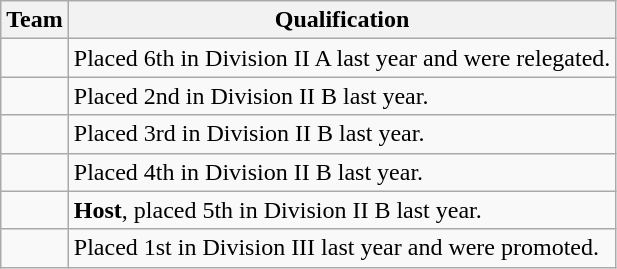<table class="wikitable">
<tr>
<th>Team</th>
<th>Qualification</th>
</tr>
<tr>
<td></td>
<td>Placed 6th in Division II A last year and were relegated.</td>
</tr>
<tr>
<td></td>
<td>Placed 2nd in Division II B last year.</td>
</tr>
<tr>
<td></td>
<td>Placed 3rd in Division II B last year.</td>
</tr>
<tr>
<td></td>
<td>Placed 4th in Division II B last year.</td>
</tr>
<tr>
<td></td>
<td><strong>Host</strong>, placed 5th in Division II B last year.</td>
</tr>
<tr>
<td></td>
<td>Placed 1st in Division III last year and were promoted.</td>
</tr>
</table>
